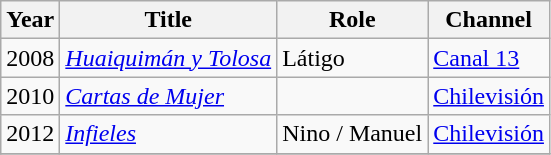<table class="wikitable">
<tr>
<th>Year</th>
<th>Title</th>
<th>Role</th>
<th>Channel</th>
</tr>
<tr>
<td>2008</td>
<td><em><a href='#'>Huaiquimán y Tolosa</a></em></td>
<td>Látigo</td>
<td><a href='#'>Canal 13</a></td>
</tr>
<tr>
<td>2010</td>
<td><em><a href='#'>Cartas de Mujer</a></em></td>
<td></td>
<td><a href='#'>Chilevisión</a></td>
</tr>
<tr>
<td>2012</td>
<td><em><a href='#'>Infieles</a></em></td>
<td>Nino / Manuel</td>
<td><a href='#'>Chilevisión</a></td>
</tr>
<tr>
</tr>
</table>
